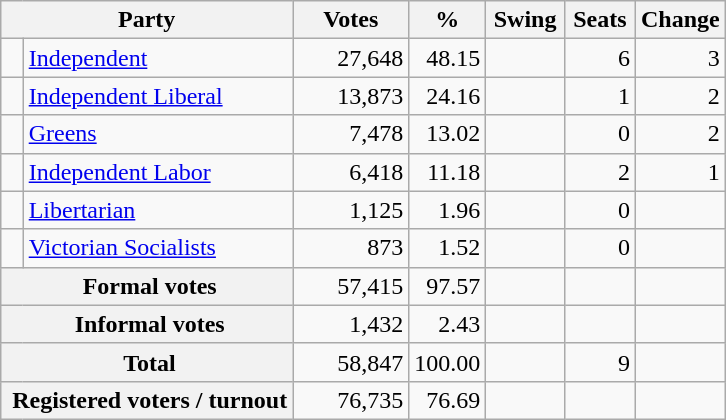<table class="wikitable" style="text-align:right; margin-bottom:0">
<tr>
<th colspan="3" style="width:10px">Party</th>
<th style="width:70px;">Votes</th>
<th style="width:40px;">%</th>
<th style="width:40px;">Swing</th>
<th style="width:40px;">Seats</th>
<th style="width:40px;">Change</th>
</tr>
<tr>
<td> </td>
<td colspan="2" style="text-align:left;"><a href='#'>Independent</a></td>
<td style="width:70px;">27,648</td>
<td style="width:40px;">48.15</td>
<td style="width:45px;"></td>
<td style="width:40px;">6</td>
<td style="width:40px;"> 3</td>
</tr>
<tr>
<td> </td>
<td colspan="2" style="text-align:left;"><a href='#'>Independent Liberal</a></td>
<td>13,873</td>
<td>24.16</td>
<td></td>
<td>1</td>
<td> 2</td>
</tr>
<tr>
<td> </td>
<td colspan="2" style="text-align:left;"><a href='#'>Greens</a></td>
<td>7,478</td>
<td>13.02</td>
<td></td>
<td>0</td>
<td> 2</td>
</tr>
<tr>
<td> </td>
<td colspan="2" style="text-align:left;"><a href='#'>Independent Labor</a></td>
<td>6,418</td>
<td>11.18</td>
<td></td>
<td>2</td>
<td> 1</td>
</tr>
<tr>
<td> </td>
<td colspan="2" style="text-align:left;"><a href='#'>Libertarian</a></td>
<td>1,125</td>
<td>1.96</td>
<td></td>
<td>0</td>
<td></td>
</tr>
<tr>
<td> </td>
<td colspan="2" style="text-align:left;"><a href='#'>Victorian Socialists</a></td>
<td>873</td>
<td>1.52</td>
<td></td>
<td>0</td>
<td></td>
</tr>
<tr>
<th colspan="3" rowspan="1"> Formal votes</th>
<td>57,415</td>
<td>97.57</td>
<td></td>
<td></td>
<td></td>
</tr>
<tr>
<th colspan="3" rowspan="1"> Informal votes</th>
<td>1,432</td>
<td>2.43</td>
<td></td>
<td></td>
<td></td>
</tr>
<tr>
<th colspan="3" rowspan="1"> Total</th>
<td>58,847</td>
<td>100.00</td>
<td></td>
<td>9</td>
<td></td>
</tr>
<tr>
<th colspan="3" rowspan="1"> Registered voters / turnout</th>
<td>76,735</td>
<td>76.69</td>
<td></td>
<td></td>
<td></td>
</tr>
</table>
